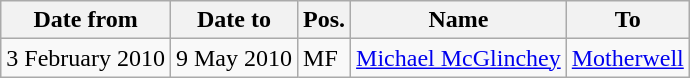<table class="wikitable">
<tr>
<th>Date from</th>
<th>Date to</th>
<th>Pos.</th>
<th>Name</th>
<th>To</th>
</tr>
<tr>
<td>3 February 2010</td>
<td>9 May 2010</td>
<td>MF</td>
<td> <a href='#'>Michael McGlinchey</a></td>
<td> <a href='#'>Motherwell</a></td>
</tr>
</table>
